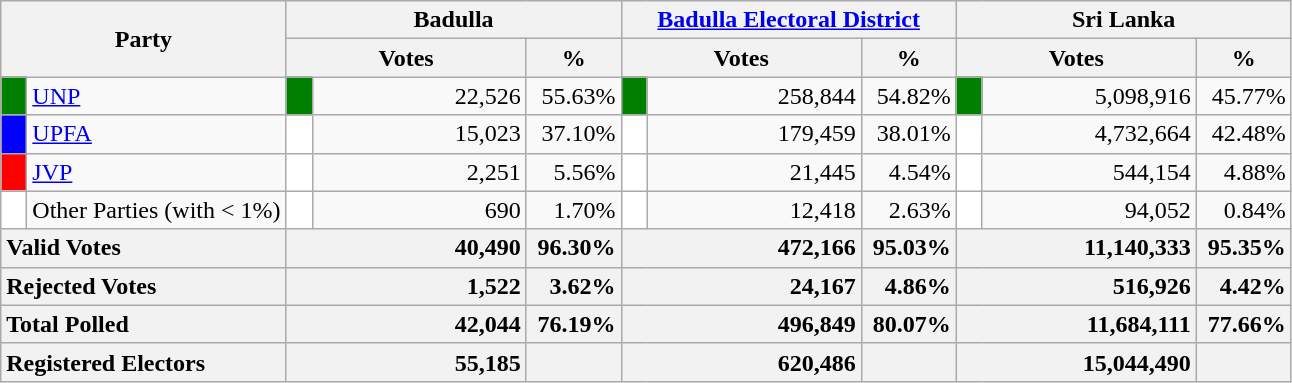<table class="wikitable">
<tr>
<th colspan="2" width="144px"rowspan="2">Party</th>
<th colspan="3" width="216px">Badulla</th>
<th colspan="3" width="216px"><a href='#'>Badulla Electoral District</a></th>
<th colspan="3" width="216px">Sri Lanka</th>
</tr>
<tr>
<th colspan="2" width="144px">Votes</th>
<th>%</th>
<th colspan="2" width="144px">Votes</th>
<th>%</th>
<th colspan="2" width="144px">Votes</th>
<th>%</th>
</tr>
<tr>
<td style="background-color:green;" width="10px"></td>
<td style="text-align:left;"><a href='#'>UNP</a></td>
<td style="background-color:green;" width="10px"></td>
<td style="text-align:right;">22,526</td>
<td style="text-align:right;">55.63%</td>
<td style="background-color:green;" width="10px"></td>
<td style="text-align:right;">258,844</td>
<td style="text-align:right;">54.82%</td>
<td style="background-color:green;" width="10px"></td>
<td style="text-align:right;">5,098,916</td>
<td style="text-align:right;">45.77%</td>
</tr>
<tr>
<td style="background-color:blue;" width="10px"></td>
<td style="text-align:left;"><a href='#'>UPFA</a></td>
<td style="background-color:white;" width="10px"></td>
<td style="text-align:right;">15,023</td>
<td style="text-align:right;">37.10%</td>
<td style="background-color:white;" width="10px"></td>
<td style="text-align:right;">179,459</td>
<td style="text-align:right;">38.01%</td>
<td style="background-color:white;" width="10px"></td>
<td style="text-align:right;">4,732,664</td>
<td style="text-align:right;">42.48%</td>
</tr>
<tr>
<td style="background-color:red;" width="10px"></td>
<td style="text-align:left;"><a href='#'>JVP</a></td>
<td style="background-color:white;" width="10px"></td>
<td style="text-align:right;">2,251</td>
<td style="text-align:right;">5.56%</td>
<td style="background-color:white;" width="10px"></td>
<td style="text-align:right;">21,445</td>
<td style="text-align:right;">4.54%</td>
<td style="background-color:white;" width="10px"></td>
<td style="text-align:right;">544,154</td>
<td style="text-align:right;">4.88%</td>
</tr>
<tr>
<td style="background-color:white;" width="10px"></td>
<td style="text-align:left;">Other Parties (with < 1%)</td>
<td style="background-color:white;" width="10px"></td>
<td style="text-align:right;">690</td>
<td style="text-align:right;">1.70%</td>
<td style="background-color:white;" width="10px"></td>
<td style="text-align:right;">12,418</td>
<td style="text-align:right;">2.63%</td>
<td style="background-color:white;" width="10px"></td>
<td style="text-align:right;">94,052</td>
<td style="text-align:right;">0.84%</td>
</tr>
<tr>
<th colspan="2" width="144px"style="text-align:left;">Valid Votes</th>
<th style="text-align:right;"colspan="2" width="144px">40,490</th>
<th style="text-align:right;">96.30%</th>
<th style="text-align:right;"colspan="2" width="144px">472,166</th>
<th style="text-align:right;">95.03%</th>
<th style="text-align:right;"colspan="2" width="144px">11,140,333</th>
<th style="text-align:right;">95.35%</th>
</tr>
<tr>
<th colspan="2" width="144px"style="text-align:left;">Rejected Votes</th>
<th style="text-align:right;"colspan="2" width="144px">1,522</th>
<th style="text-align:right;">3.62%</th>
<th style="text-align:right;"colspan="2" width="144px">24,167</th>
<th style="text-align:right;">4.86%</th>
<th style="text-align:right;"colspan="2" width="144px">516,926</th>
<th style="text-align:right;">4.42%</th>
</tr>
<tr>
<th colspan="2" width="144px"style="text-align:left;">Total Polled</th>
<th style="text-align:right;"colspan="2" width="144px">42,044</th>
<th style="text-align:right;">76.19%</th>
<th style="text-align:right;"colspan="2" width="144px">496,849</th>
<th style="text-align:right;">80.07%</th>
<th style="text-align:right;"colspan="2" width="144px">11,684,111</th>
<th style="text-align:right;">77.66%</th>
</tr>
<tr>
<th colspan="2" width="144px"style="text-align:left;">Registered Electors</th>
<th style="text-align:right;"colspan="2" width="144px">55,185</th>
<th></th>
<th style="text-align:right;"colspan="2" width="144px">620,486</th>
<th></th>
<th style="text-align:right;"colspan="2" width="144px">15,044,490</th>
<th></th>
</tr>
</table>
